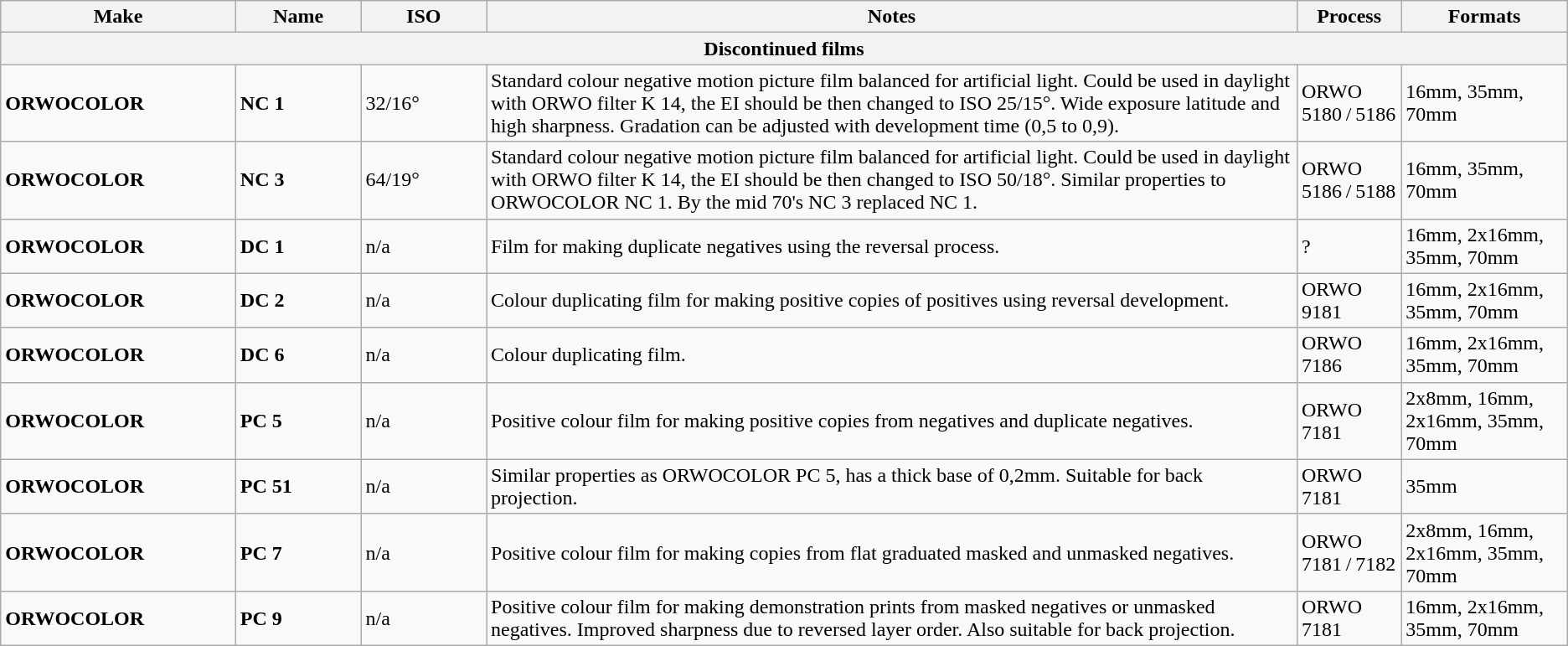<table class="wikitable">
<tr>
<th width="15%">Make</th>
<th width="8%">Name</th>
<th width="8%">ISO</th>
<th>Notes</th>
<th>Process</th>
<th>Formats</th>
</tr>
<tr>
<th colspan="6">Discontinued films</th>
</tr>
<tr>
<td><strong>ORWOCOLOR</strong></td>
<td><strong>NC 1</strong></td>
<td>32/16°</td>
<td>Standard colour negative motion picture film balanced for artificial light. Could be used in daylight with ORWO filter K 14, the EI should be then changed to ISO 25/15°. Wide exposure latitude and high sharpness. Gradation can be adjusted with development time (0,5 to 0,9).</td>
<td>ORWO 5180 / 5186</td>
<td>16mm, 35mm, 70mm</td>
</tr>
<tr>
<td><strong>ORWOCOLOR</strong></td>
<td><strong>NC 3</strong></td>
<td>64/19°</td>
<td>Standard colour negative motion picture film balanced for artificial light. Could be used in daylight with ORWO filter K 14, the EI should be then changed to ISO 50/18°. Similar properties to ORWOCOLOR NC 1. By the mid 70's NC 3 replaced NC 1.</td>
<td>ORWO 5186 / 5188</td>
<td>16mm, 35mm, 70mm</td>
</tr>
<tr>
<td><strong>ORWOCOLOR</strong></td>
<td><strong>DC 1</strong></td>
<td>n/a</td>
<td>Film for making duplicate negatives using the reversal process.</td>
<td>?</td>
<td>16mm, 2x16mm, 35mm, 70mm</td>
</tr>
<tr>
<td><strong>ORWOCOLOR</strong></td>
<td><strong>DC 2</strong></td>
<td>n/a</td>
<td>Colour duplicating film for making positive copies of positives using reversal development.</td>
<td>ORWO 9181</td>
<td>16mm, 2x16mm, 35mm, 70mm</td>
</tr>
<tr>
<td><strong>ORWOCOLOR</strong></td>
<td><strong>DC 6</strong></td>
<td>n/a</td>
<td>Colour duplicating film.</td>
<td>ORWO 7186</td>
<td>16mm, 2x16mm, 35mm, 70mm</td>
</tr>
<tr>
<td><strong>ORWOCOLOR</strong></td>
<td><strong>PC 5</strong></td>
<td>n/a</td>
<td>Positive colour film for making positive copies from negatives and duplicate negatives.</td>
<td>ORWO 7181</td>
<td>2x8mm, 16mm, 2x16mm, 35mm, 70mm</td>
</tr>
<tr>
<td><strong>ORWOCOLOR</strong></td>
<td><strong>PC 51</strong></td>
<td>n/a</td>
<td>Similar properties as ORWOCOLOR PC 5, has a thick base of 0,2mm. Suitable for back projection.</td>
<td>ORWO 7181</td>
<td>35mm</td>
</tr>
<tr>
<td><strong>ORWOCOLOR</strong></td>
<td><strong>PC 7</strong></td>
<td>n/a</td>
<td>Positive colour film for making copies from flat graduated masked and unmasked negatives.</td>
<td>ORWO 7181 / 7182</td>
<td>2x8mm, 16mm, 2x16mm, 35mm, 70mm</td>
</tr>
<tr>
<td><strong>ORWOCOLOR</strong></td>
<td><strong>PC 9</strong></td>
<td>n/a</td>
<td>Positive colour film for making demonstration prints from masked negatives or unmasked negatives. Improved sharpness due to reversed layer order. Also suitable for back projection.</td>
<td>ORWO 7181</td>
<td>16mm, 2x16mm, 35mm, 70mm</td>
</tr>
</table>
